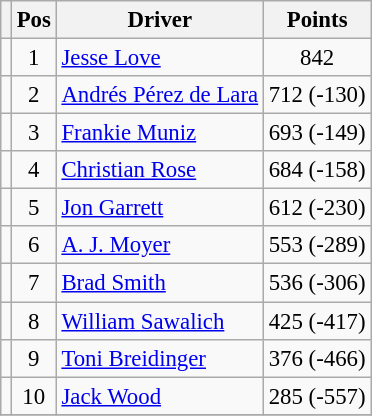<table class="wikitable" style="font-size: 95%;">
<tr>
<th></th>
<th>Pos</th>
<th>Driver</th>
<th>Points</th>
</tr>
<tr>
<td align="left"></td>
<td style="text-align:center;">1</td>
<td><a href='#'>Jesse Love</a></td>
<td style="text-align:center;">842</td>
</tr>
<tr>
<td align="left"></td>
<td style="text-align:center;">2</td>
<td><a href='#'>Andrés Pérez de Lara</a></td>
<td style="text-align:center;">712 (-130)</td>
</tr>
<tr>
<td align="left"></td>
<td style="text-align:center;">3</td>
<td><a href='#'>Frankie Muniz</a></td>
<td style="text-align:center;">693 (-149)</td>
</tr>
<tr>
<td align="left"></td>
<td style="text-align:center;">4</td>
<td><a href='#'>Christian Rose</a></td>
<td style="text-align:center;">684 (-158)</td>
</tr>
<tr>
<td align="left"></td>
<td style="text-align:center;">5</td>
<td><a href='#'>Jon Garrett</a></td>
<td style="text-align:center;">612 (-230)</td>
</tr>
<tr>
<td align="left"></td>
<td style="text-align:center;">6</td>
<td><a href='#'>A. J. Moyer</a></td>
<td style="text-align:center;">553 (-289)</td>
</tr>
<tr>
<td align="left"></td>
<td style="text-align:center;">7</td>
<td><a href='#'>Brad Smith</a></td>
<td style="text-align:center;">536 (-306)</td>
</tr>
<tr>
<td align="left"></td>
<td style="text-align:center;">8</td>
<td><a href='#'>William Sawalich</a></td>
<td style="text-align:center;">425 (-417)</td>
</tr>
<tr>
<td align="left"></td>
<td style="text-align:center;">9</td>
<td><a href='#'>Toni Breidinger</a></td>
<td style="text-align:center;">376 (-466)</td>
</tr>
<tr>
<td align="left"></td>
<td style="text-align:center;">10</td>
<td><a href='#'>Jack Wood</a></td>
<td style="text-align:center;">285 (-557)</td>
</tr>
<tr class="sortbottom">
</tr>
</table>
